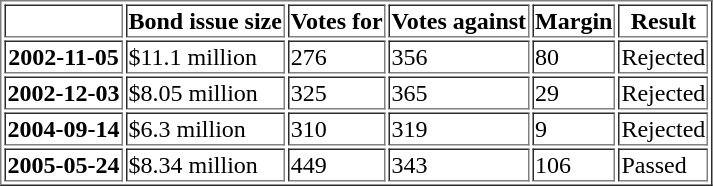<table border="1">
<tr>
<th></th>
<th>Bond issue size</th>
<th>Votes for</th>
<th>Votes against</th>
<th>Margin</th>
<th>Result</th>
</tr>
<tr>
<th>2002-11-05</th>
<td>$11.1 million</td>
<td>276</td>
<td>356</td>
<td>80</td>
<td>Rejected</td>
</tr>
<tr>
<th>2002-12-03</th>
<td>$8.05 million</td>
<td>325</td>
<td>365</td>
<td>29</td>
<td>Rejected</td>
</tr>
<tr>
<th>2004-09-14</th>
<td>$6.3 million</td>
<td>310</td>
<td>319</td>
<td>9</td>
<td>Rejected</td>
</tr>
<tr>
<th>2005-05-24</th>
<td>$8.34 million</td>
<td>449</td>
<td>343</td>
<td>106</td>
<td>Passed</td>
</tr>
</table>
